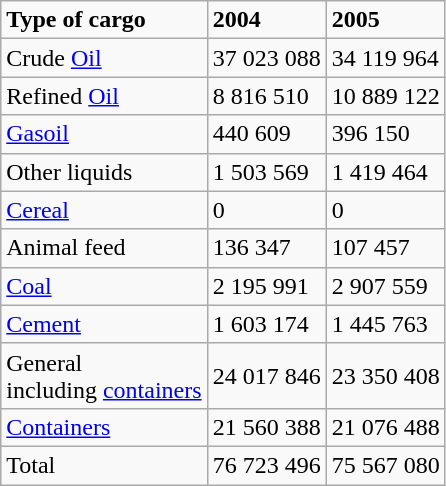<table class="wikitable">
<tr>
<td><strong>Type of cargo</strong></td>
<td><strong>2004</strong></td>
<td><strong>2005</strong></td>
</tr>
<tr>
<td>Crude <a href='#'>Oil</a></td>
<td>37 023 088</td>
<td>34 119 964</td>
</tr>
<tr>
<td>Refined <a href='#'>Oil</a></td>
<td>8 816 510</td>
<td>10 889 122</td>
</tr>
<tr>
<td><a href='#'>Gasoil</a></td>
<td>440 609</td>
<td>396 150</td>
</tr>
<tr>
<td>Other liquids</td>
<td>1 503 569</td>
<td>1 419 464</td>
</tr>
<tr>
<td><a href='#'>Cereal</a></td>
<td>0</td>
<td>0</td>
</tr>
<tr>
<td>Animal feed</td>
<td>136 347</td>
<td>107 457</td>
</tr>
<tr>
<td><a href='#'>Coal</a></td>
<td>2 195 991</td>
<td>2 907 559</td>
</tr>
<tr>
<td><a href='#'>Cement</a></td>
<td>1 603 174</td>
<td>1 445 763</td>
</tr>
<tr>
<td>General <br>including <a href='#'>containers</a></td>
<td>24 017 846</td>
<td>23 350 408</td>
</tr>
<tr>
<td><a href='#'>Containers</a></td>
<td>21 560 388</td>
<td>21 076 488</td>
</tr>
<tr>
<td>Total</td>
<td>76 723 496</td>
<td>75 567 080</td>
</tr>
</table>
